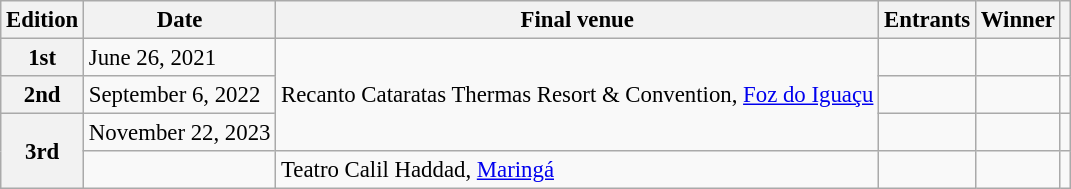<table class="wikitable defaultcenter col2left col3left col5left" style="font-size:95%;">
<tr>
<th>Edition</th>
<th>Date</th>
<th>Final venue</th>
<th>Entrants</th>
<th>Winner</th>
<th></th>
</tr>
<tr>
<th>1st</th>
<td>June 26, 2021</td>
<td rowspan=3>Recanto Cataratas Thermas Resort & Convention, <a href='#'>Foz do Iguaçu</a></td>
<td></td>
<td></td>
<td></td>
</tr>
<tr>
<th>2nd</th>
<td>September 6, 2022</td>
<td></td>
<td></td>
<td></td>
</tr>
<tr>
<th rowspan=2>3rd</th>
<td>November 22, 2023</td>
<td></td>
<td></td>
<td></td>
</tr>
<tr>
<td></td>
<td>Teatro Calil Haddad, <a href='#'>Maringá</a></td>
<td></td>
<td></td>
<td></td>
</tr>
</table>
